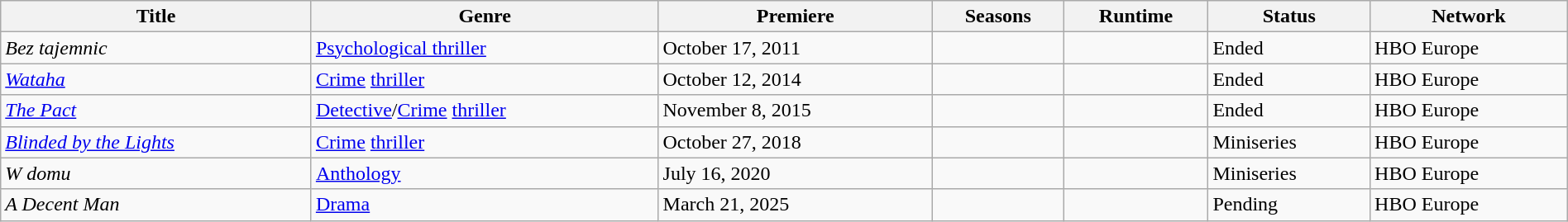<table class="wikitable sortable" style="width:100%">
<tr>
<th>Title</th>
<th>Genre</th>
<th>Premiere</th>
<th>Seasons</th>
<th>Runtime</th>
<th>Status</th>
<th>Network</th>
</tr>
<tr>
<td><em>Bez tajemnic</em></td>
<td><a href='#'>Psychological thriller</a></td>
<td>October 17, 2011</td>
<td></td>
<td></td>
<td>Ended</td>
<td>HBO Europe</td>
</tr>
<tr>
<td><em><a href='#'>Wataha</a></em></td>
<td><a href='#'>Crime</a> <a href='#'>thriller</a></td>
<td>October 12, 2014</td>
<td></td>
<td></td>
<td>Ended</td>
<td>HBO Europe</td>
</tr>
<tr>
<td><em><a href='#'>The Pact</a></em></td>
<td><a href='#'>Detective</a>/<a href='#'>Crime</a> <a href='#'>thriller</a></td>
<td>November 8, 2015</td>
<td></td>
<td></td>
<td>Ended</td>
<td>HBO Europe</td>
</tr>
<tr>
<td><em><a href='#'>Blinded by the Lights</a></em></td>
<td><a href='#'>Crime</a> <a href='#'>thriller</a></td>
<td>October 27, 2018</td>
<td></td>
<td></td>
<td>Miniseries</td>
<td>HBO Europe</td>
</tr>
<tr>
<td><em>W domu</em></td>
<td><a href='#'>Anthology</a></td>
<td>July 16, 2020</td>
<td></td>
<td></td>
<td>Miniseries</td>
<td>HBO Europe</td>
</tr>
<tr>
<td><em>A Decent Man</em></td>
<td><a href='#'>Drama</a></td>
<td>March 21, 2025</td>
<td></td>
<td></td>
<td>Pending</td>
<td>HBO Europe</td>
</tr>
</table>
